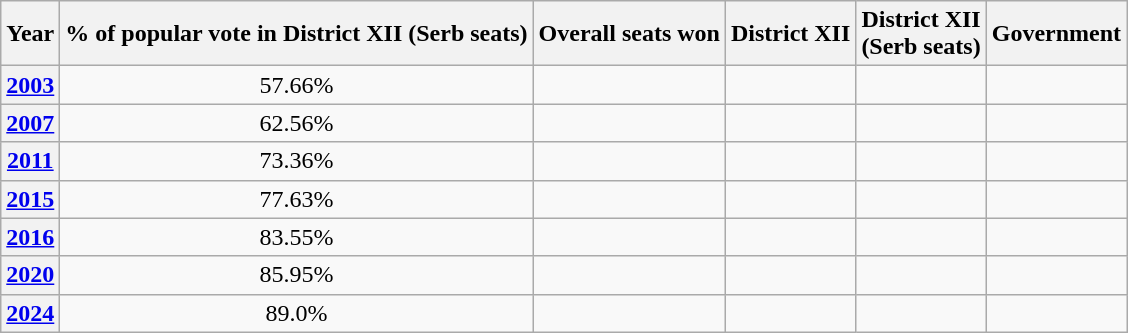<table class="wikitable" style="text-align:center">
<tr>
<th>Year</th>
<th>% of popular vote in District XII (Serb seats)</th>
<th>Overall seats won</th>
<th>District XII</th>
<th>District XII <br>(Serb seats)</th>
<th>Government</th>
</tr>
<tr>
<th><a href='#'>2003</a></th>
<td>57.66%</td>
<td></td>
<td></td>
<td></td>
<td></td>
</tr>
<tr>
<th><a href='#'>2007</a></th>
<td>62.56%</td>
<td></td>
<td></td>
<td></td>
<td></td>
</tr>
<tr>
<th><a href='#'>2011</a></th>
<td>73.36%</td>
<td></td>
<td></td>
<td></td>
<td></td>
</tr>
<tr>
<th><a href='#'>2015</a></th>
<td>77.63%</td>
<td></td>
<td></td>
<td></td>
<td></td>
</tr>
<tr>
<th><a href='#'>2016</a></th>
<td>83.55%</td>
<td></td>
<td></td>
<td></td>
<td></td>
</tr>
<tr>
<th><a href='#'>2020</a></th>
<td>85.95%</td>
<td></td>
<td></td>
<td></td>
<td></td>
</tr>
<tr>
<th><a href='#'>2024</a></th>
<td>89.0%</td>
<td></td>
<td></td>
<td></td>
<td></td>
</tr>
</table>
